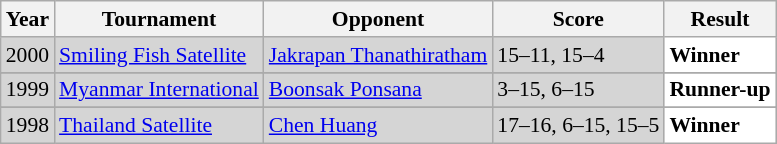<table class="sortable wikitable" style="font-size: 90%;">
<tr>
<th>Year</th>
<th>Tournament</th>
<th>Opponent</th>
<th>Score</th>
<th>Result</th>
</tr>
<tr style="background:#D5D5D5">
<td align="center">2000</td>
<td align="left"><a href='#'>Smiling Fish Satellite</a></td>
<td align="left"> <a href='#'>Jakrapan Thanathiratham</a></td>
<td align="left">15–11, 15–4</td>
<td style="text-align:left; background:white"> <strong>Winner</strong></td>
</tr>
<tr>
</tr>
<tr style="background:#D5D5D5">
<td align="center">1999</td>
<td align="left"><a href='#'>Myanmar International</a></td>
<td align="left"> <a href='#'>Boonsak Ponsana</a></td>
<td align="left">3–15, 6–15</td>
<td style="text-align:left; background:white"> <strong>Runner-up</strong></td>
</tr>
<tr>
</tr>
<tr style="background:#D5D5D5">
<td align="center">1998</td>
<td align="left"><a href='#'>Thailand Satellite</a></td>
<td align="left"> <a href='#'>Chen Huang</a></td>
<td align="left">17–16, 6–15, 15–5</td>
<td style="text-align:left; background:white"> <strong>Winner</strong></td>
</tr>
</table>
